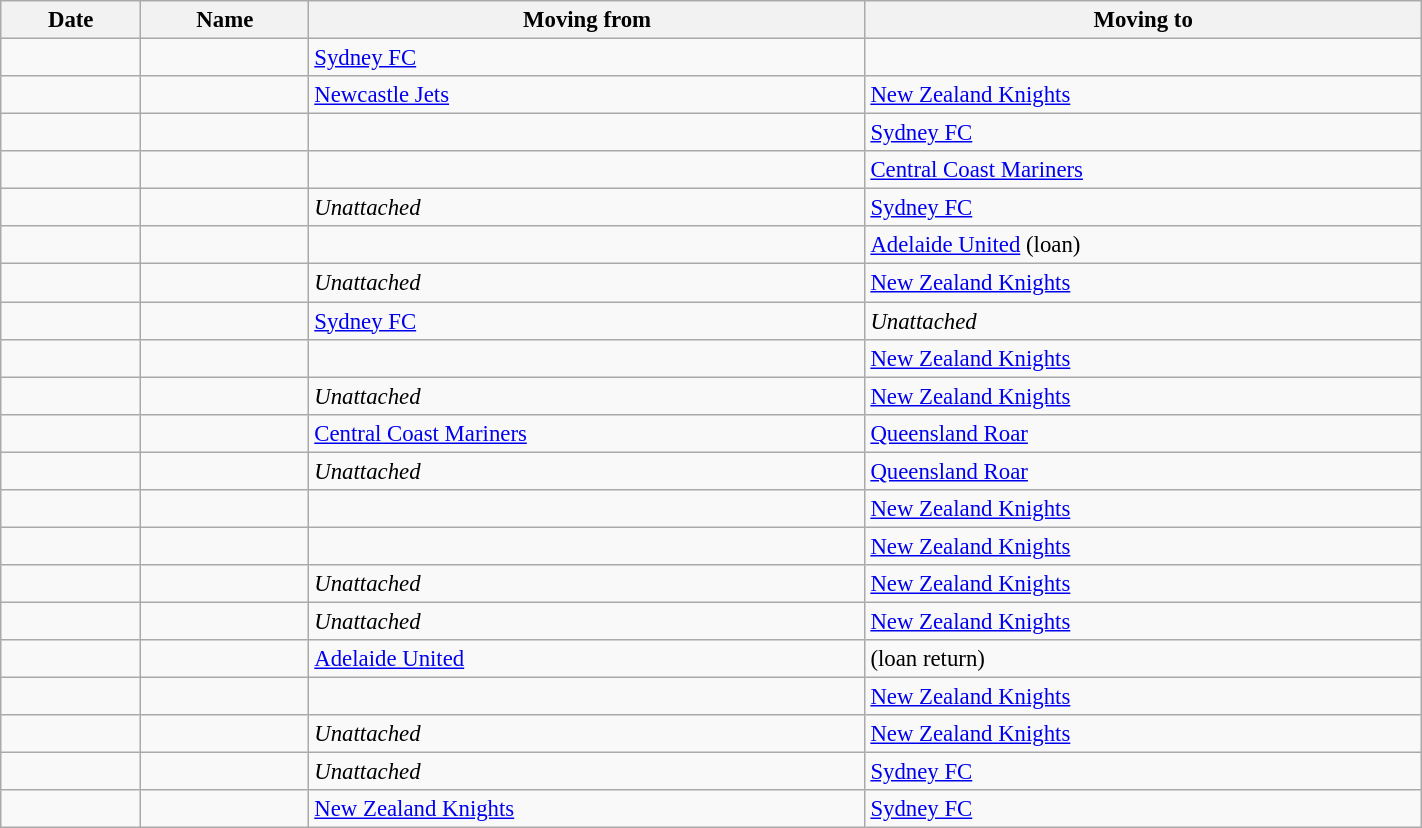<table class="wikitable sortable" style="width:75%; font-size:95%; ">
<tr>
<th>Date</th>
<th>Name</th>
<th>Moving from</th>
<th>Moving to</th>
</tr>
<tr>
<td></td>
<td></td>
<td><a href='#'>Sydney FC</a></td>
<td></td>
</tr>
<tr>
<td></td>
<td></td>
<td><a href='#'>Newcastle Jets</a></td>
<td><a href='#'>New Zealand Knights</a></td>
</tr>
<tr>
<td></td>
<td></td>
<td></td>
<td><a href='#'>Sydney FC</a></td>
</tr>
<tr>
<td></td>
<td></td>
<td></td>
<td><a href='#'>Central Coast Mariners</a></td>
</tr>
<tr>
<td></td>
<td></td>
<td><em>Unattached</em></td>
<td><a href='#'>Sydney FC</a></td>
</tr>
<tr>
<td></td>
<td></td>
<td></td>
<td><a href='#'>Adelaide United</a> (loan)</td>
</tr>
<tr>
<td></td>
<td></td>
<td><em>Unattached</em></td>
<td><a href='#'>New Zealand Knights</a></td>
</tr>
<tr>
<td></td>
<td></td>
<td><a href='#'>Sydney FC</a></td>
<td><em>Unattached</em></td>
</tr>
<tr>
<td></td>
<td></td>
<td></td>
<td><a href='#'>New Zealand Knights</a></td>
</tr>
<tr>
<td></td>
<td></td>
<td><em>Unattached</em></td>
<td><a href='#'>New Zealand Knights</a></td>
</tr>
<tr>
<td></td>
<td></td>
<td><a href='#'>Central Coast Mariners</a></td>
<td><a href='#'>Queensland Roar</a></td>
</tr>
<tr>
<td></td>
<td></td>
<td><em>Unattached</em></td>
<td><a href='#'>Queensland Roar</a></td>
</tr>
<tr>
<td></td>
<td></td>
<td></td>
<td><a href='#'>New Zealand Knights</a></td>
</tr>
<tr>
<td></td>
<td></td>
<td></td>
<td><a href='#'>New Zealand Knights</a></td>
</tr>
<tr>
<td></td>
<td></td>
<td><em>Unattached</em></td>
<td><a href='#'>New Zealand Knights</a></td>
</tr>
<tr>
<td></td>
<td></td>
<td><em>Unattached</em></td>
<td><a href='#'>New Zealand Knights</a></td>
</tr>
<tr>
<td></td>
<td></td>
<td><a href='#'>Adelaide United</a></td>
<td> (loan return)</td>
</tr>
<tr>
<td></td>
<td></td>
<td></td>
<td><a href='#'>New Zealand Knights</a></td>
</tr>
<tr>
<td></td>
<td></td>
<td><em>Unattached</em></td>
<td><a href='#'>New Zealand Knights</a></td>
</tr>
<tr>
<td></td>
<td></td>
<td><em>Unattached</em></td>
<td><a href='#'>Sydney FC</a></td>
</tr>
<tr>
<td></td>
<td></td>
<td><a href='#'>New Zealand Knights</a></td>
<td><a href='#'>Sydney FC</a></td>
</tr>
</table>
